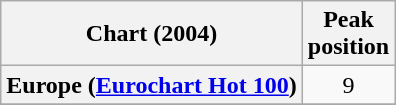<table class="wikitable sortable plainrowheaders" style="text-align:center">
<tr>
<th>Chart (2004)</th>
<th>Peak<br>position</th>
</tr>
<tr>
<th scope="row">Europe (<a href='#'>Eurochart Hot 100</a>)</th>
<td>9</td>
</tr>
<tr>
</tr>
<tr>
</tr>
<tr>
</tr>
<tr>
</tr>
<tr>
</tr>
</table>
